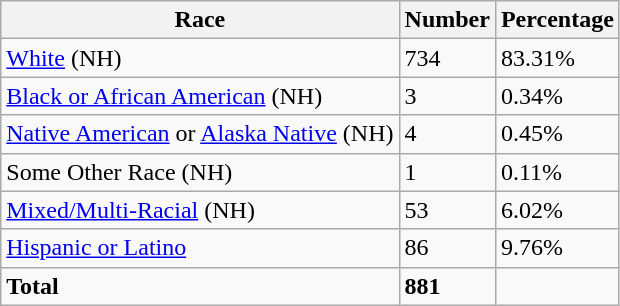<table class="wikitable">
<tr>
<th>Race</th>
<th>Number</th>
<th>Percentage</th>
</tr>
<tr>
<td><a href='#'>White</a> (NH)</td>
<td>734</td>
<td>83.31%</td>
</tr>
<tr>
<td><a href='#'>Black or African American</a> (NH)</td>
<td>3</td>
<td>0.34%</td>
</tr>
<tr>
<td><a href='#'>Native American</a> or <a href='#'>Alaska Native</a> (NH)</td>
<td>4</td>
<td>0.45%</td>
</tr>
<tr>
<td>Some Other Race (NH)</td>
<td>1</td>
<td>0.11%</td>
</tr>
<tr>
<td><a href='#'>Mixed/Multi-Racial</a> (NH)</td>
<td>53</td>
<td>6.02%</td>
</tr>
<tr>
<td><a href='#'>Hispanic or Latino</a></td>
<td>86</td>
<td>9.76%</td>
</tr>
<tr>
<td><strong>Total</strong></td>
<td><strong>881</strong></td>
<td></td>
</tr>
</table>
